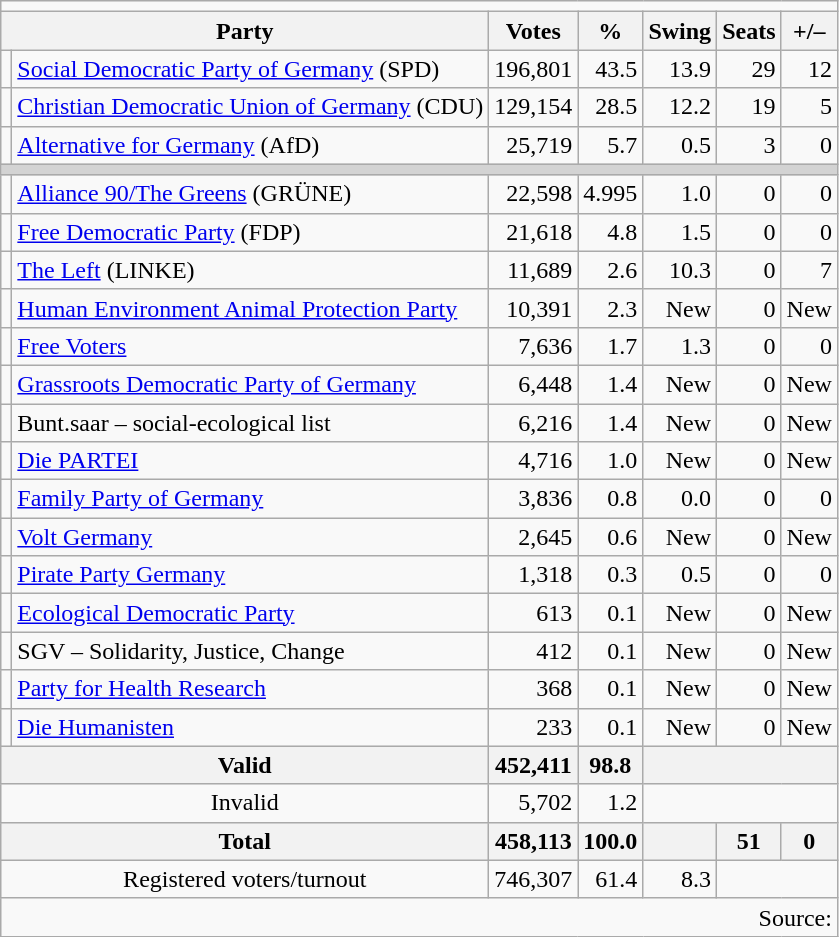<table class=wikitable style="text-align:right">
<tr>
<td align=center colspan=7></td>
</tr>
<tr>
<th colspan=2>Party</th>
<th>Votes</th>
<th>%</th>
<th>Swing</th>
<th>Seats</th>
<th>+/–</th>
</tr>
<tr>
<td bgcolor=></td>
<td align=left><a href='#'>Social Democratic Party of Germany</a> (SPD)</td>
<td>196,801</td>
<td>43.5</td>
<td> 13.9</td>
<td>29</td>
<td> 12</td>
</tr>
<tr>
<td bgcolor=></td>
<td align=left><a href='#'>Christian Democratic Union of Germany</a> (CDU)</td>
<td>129,154</td>
<td>28.5</td>
<td> 12.2</td>
<td>19</td>
<td> 5</td>
</tr>
<tr>
<td bgcolor=></td>
<td align=left><a href='#'>Alternative for Germany</a> (AfD)</td>
<td>25,719</td>
<td>5.7</td>
<td> 0.5</td>
<td>3</td>
<td> 0</td>
</tr>
<tr>
<td bgcolor=lightgrey colspan=7></td>
</tr>
<tr>
<td bgcolor=></td>
<td align=left><a href='#'>Alliance 90/The Greens</a> (GRÜNE)</td>
<td>22,598</td>
<td>4.995</td>
<td> 1.0</td>
<td>0</td>
<td> 0</td>
</tr>
<tr>
<td bgcolor=></td>
<td align=left><a href='#'>Free Democratic Party</a> (FDP)</td>
<td>21,618</td>
<td>4.8</td>
<td> 1.5</td>
<td>0</td>
<td> 0</td>
</tr>
<tr>
<td bgcolor=></td>
<td align=left><a href='#'>The Left</a> (LINKE)</td>
<td>11,689</td>
<td>2.6</td>
<td> 10.3</td>
<td>0</td>
<td> 7</td>
</tr>
<tr>
<td bgcolor=></td>
<td align=left><a href='#'>Human Environment Animal Protection Party</a></td>
<td>10,391</td>
<td>2.3</td>
<td>New</td>
<td>0</td>
<td>New</td>
</tr>
<tr>
<td bgcolor=></td>
<td align=left><a href='#'>Free Voters</a></td>
<td>7,636</td>
<td>1.7</td>
<td> 1.3</td>
<td>0</td>
<td> 0</td>
</tr>
<tr>
<td bgcolor=></td>
<td align=left><a href='#'>Grassroots Democratic Party of Germany</a></td>
<td>6,448</td>
<td>1.4</td>
<td>New</td>
<td>0</td>
<td>New</td>
</tr>
<tr>
<td></td>
<td align=left>Bunt.saar – social-ecological list</td>
<td>6,216</td>
<td>1.4</td>
<td>New</td>
<td>0</td>
<td>New</td>
</tr>
<tr>
<td bgcolor=></td>
<td align=left><a href='#'>Die PARTEI</a></td>
<td>4,716</td>
<td>1.0</td>
<td>New</td>
<td>0</td>
<td>New</td>
</tr>
<tr>
<td bgcolor=></td>
<td align=left><a href='#'>Family Party of Germany</a></td>
<td>3,836</td>
<td>0.8</td>
<td> 0.0</td>
<td>0</td>
<td> 0</td>
</tr>
<tr>
<td bgcolor=></td>
<td align=left><a href='#'>Volt Germany</a></td>
<td>2,645</td>
<td>0.6</td>
<td>New</td>
<td>0</td>
<td>New</td>
</tr>
<tr>
<td bgcolor=></td>
<td align=left><a href='#'>Pirate Party Germany</a></td>
<td>1,318</td>
<td>0.3</td>
<td> 0.5</td>
<td>0</td>
<td> 0</td>
</tr>
<tr>
<td bgcolor=></td>
<td align=left><a href='#'>Ecological Democratic Party</a></td>
<td>613</td>
<td>0.1</td>
<td>New</td>
<td>0</td>
<td>New</td>
</tr>
<tr>
<td></td>
<td align=left>SGV – Solidarity, Justice, Change</td>
<td>412</td>
<td>0.1</td>
<td>New</td>
<td>0</td>
<td>New</td>
</tr>
<tr>
<td bgcolor=></td>
<td align=left><a href='#'>Party for Health Research</a></td>
<td>368</td>
<td>0.1</td>
<td>New</td>
<td>0</td>
<td>New</td>
</tr>
<tr>
<td bgcolor=></td>
<td align=left><a href='#'>Die Humanisten</a></td>
<td>233</td>
<td>0.1</td>
<td>New</td>
<td>0</td>
<td>New</td>
</tr>
<tr>
<th colspan=2>Valid</th>
<th>452,411</th>
<th>98.8</th>
<th colspan=3></th>
</tr>
<tr>
<td align=center colspan=2>Invalid</td>
<td>5,702</td>
<td>1.2</td>
<td colspan=3></td>
</tr>
<tr>
<th colspan=2>Total</th>
<th>458,113</th>
<th>100.0</th>
<th></th>
<th>51</th>
<th> 0</th>
</tr>
<tr>
<td align=center colspan=2>Registered voters/turnout</td>
<td>746,307</td>
<td>61.4</td>
<td> 8.3</td>
<td colspan=2></td>
</tr>
<tr>
<td colspan=7>Source: </td>
</tr>
</table>
